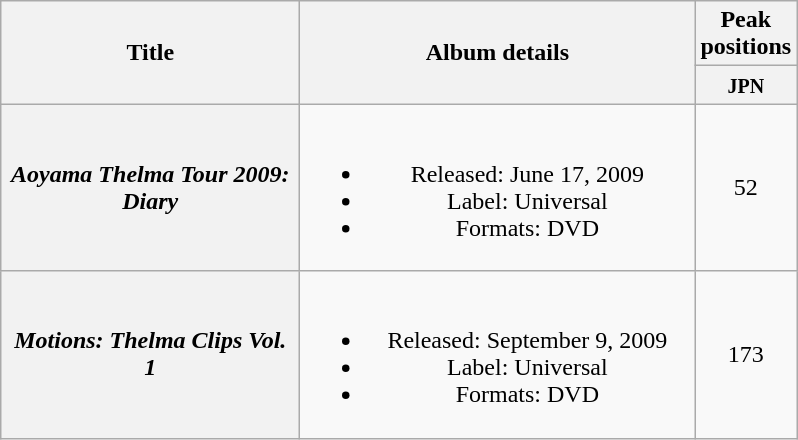<table class="wikitable plainrowheaders" style="text-align:center;">
<tr>
<th style="width:12em;" rowspan="2">Title</th>
<th style="width:16em;" rowspan="2">Album details</th>
<th colspan="1">Peak positions</th>
</tr>
<tr>
<th style="width:2.5em;"><small>JPN</small><br></th>
</tr>
<tr>
<th scope="row"><em>Aoyama Thelma Tour 2009: Diary</em></th>
<td><br><ul><li>Released: June 17, 2009 </li><li>Label: Universal</li><li>Formats: DVD</li></ul></td>
<td>52</td>
</tr>
<tr>
<th scope="row"><em>Motions: Thelma Clips Vol. 1</em></th>
<td><br><ul><li>Released: September 9, 2009 </li><li>Label: Universal</li><li>Formats: DVD</li></ul></td>
<td>173</td>
</tr>
</table>
